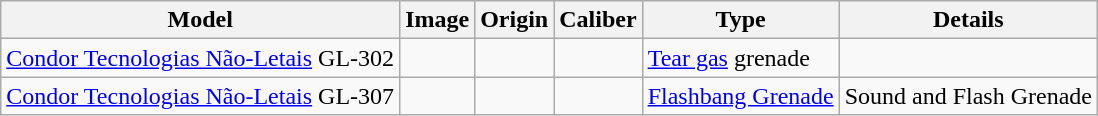<table class="wikitable">
<tr>
<th>Model</th>
<th>Image</th>
<th>Origin</th>
<th>Caliber</th>
<th>Type</th>
<th>Details</th>
</tr>
<tr>
<td><a href='#'>Condor Tecnologias Não-Letais</a> GL-302</td>
<td></td>
<td></td>
<td></td>
<td><a href='#'>Tear gas</a> grenade</td>
<td></td>
</tr>
<tr>
<td><a href='#'>Condor Tecnologias Não-Letais</a> GL-307</td>
<td></td>
<td></td>
<td></td>
<td><a href='#'>Flashbang Grenade</a></td>
<td>Sound and Flash Grenade</td>
</tr>
</table>
